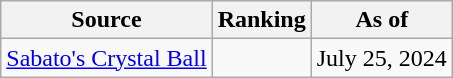<table class="wikitable" style=text-align:center>
<tr>
<th>Source</th>
<th>Ranking</th>
<th>As of</th>
</tr>
<tr>
<td align="left"><a href='#'>Sabato's Crystal Ball</a></td>
<td></td>
<td>July 25, 2024</td>
</tr>
</table>
